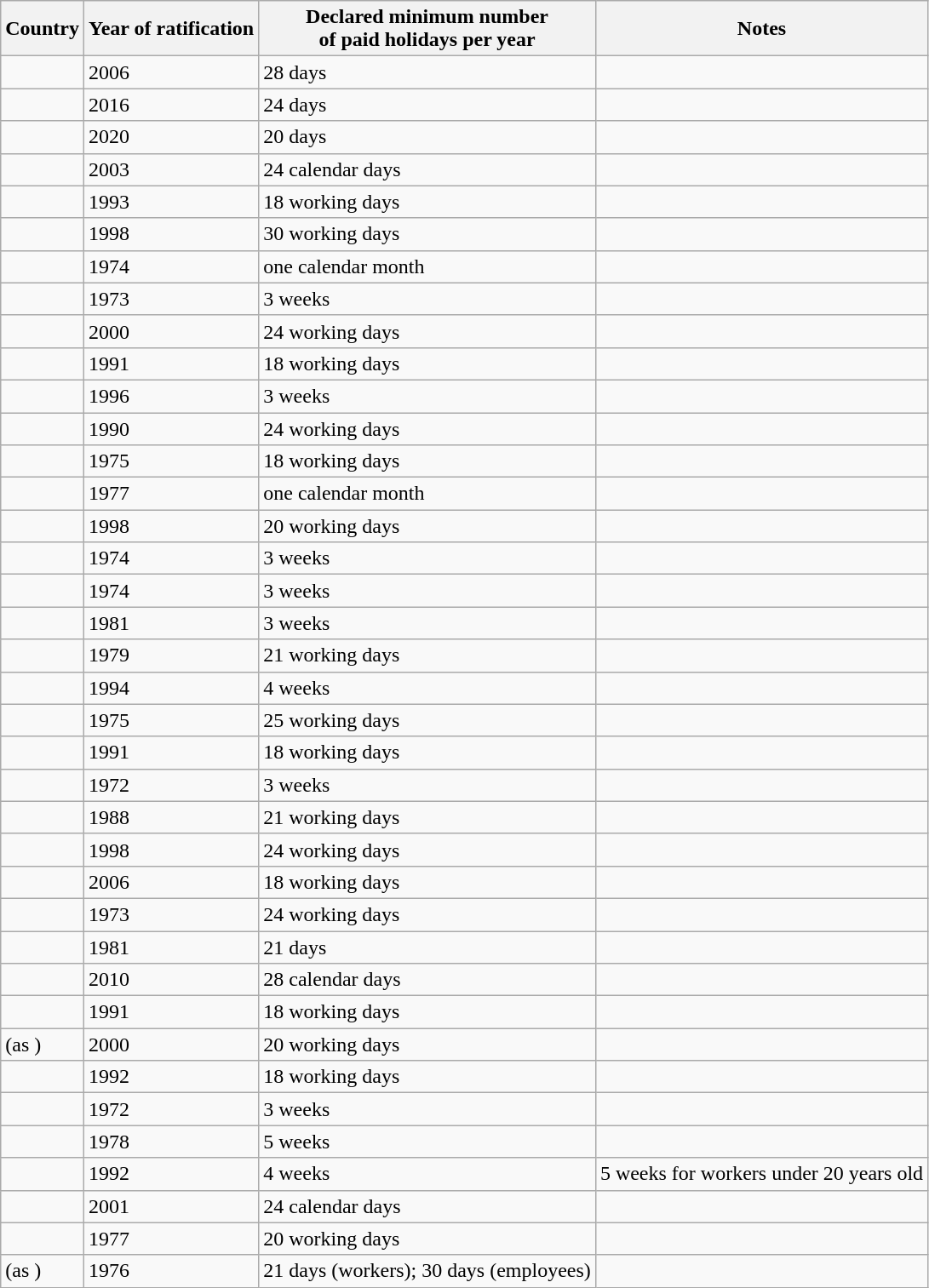<table class="wikitable">
<tr>
<th>Country</th>
<th>Year of ratification</th>
<th>Declared minimum number<br>of paid holidays per year</th>
<th>Notes</th>
</tr>
<tr>
<td></td>
<td>2006</td>
<td>28 days</td>
</tr>
<tr>
<td></td>
<td>2016</td>
<td>24 days</td>
<td></td>
</tr>
<tr>
<td></td>
<td>2020</td>
<td>20 days</td>
<td></td>
</tr>
<tr>
<td></td>
<td>2003</td>
<td>24 calendar days</td>
<td></td>
</tr>
<tr>
<td></td>
<td>1993</td>
<td>18 working days</td>
<td></td>
</tr>
<tr>
<td></td>
<td>1998</td>
<td>30 working days</td>
<td></td>
</tr>
<tr>
<td></td>
<td>1974</td>
<td>one calendar month</td>
<td></td>
</tr>
<tr>
<td></td>
<td>1973</td>
<td>3 weeks</td>
<td></td>
</tr>
<tr>
<td></td>
<td>2000</td>
<td>24 working days</td>
<td></td>
</tr>
<tr>
<td></td>
<td>1991</td>
<td>18 working days</td>
<td></td>
</tr>
<tr>
<td></td>
<td>1996</td>
<td>3 weeks</td>
<td></td>
</tr>
<tr>
<td></td>
<td>1990</td>
<td>24 working days</td>
<td></td>
</tr>
<tr>
<td></td>
<td>1975</td>
<td>18 working days</td>
<td></td>
</tr>
<tr>
<td></td>
<td>1977</td>
<td>one calendar month</td>
<td></td>
</tr>
<tr>
<td></td>
<td>1998</td>
<td>20 working days</td>
<td></td>
</tr>
<tr>
<td></td>
<td>1974</td>
<td>3 weeks</td>
<td></td>
</tr>
<tr>
<td></td>
<td>1974</td>
<td>3 weeks</td>
<td></td>
</tr>
<tr>
<td></td>
<td>1981</td>
<td>3 weeks</td>
<td></td>
</tr>
<tr>
<td></td>
<td>1979</td>
<td>21 working days</td>
<td></td>
</tr>
<tr>
<td></td>
<td>1994</td>
<td>4 weeks</td>
<td></td>
</tr>
<tr>
<td></td>
<td>1975</td>
<td>25 working days</td>
<td></td>
</tr>
<tr>
<td></td>
<td>1991</td>
<td>18 working days</td>
<td></td>
</tr>
<tr>
<td></td>
<td>1972</td>
<td>3 weeks</td>
<td></td>
</tr>
<tr>
<td></td>
<td>1988</td>
<td>21 working days</td>
<td></td>
</tr>
<tr>
<td></td>
<td>1998</td>
<td>24 working days</td>
<td></td>
</tr>
<tr>
<td></td>
<td>2006</td>
<td>18 working days</td>
<td></td>
</tr>
<tr>
<td></td>
<td>1973</td>
<td>24 working days</td>
<td></td>
</tr>
<tr>
<td></td>
<td>1981</td>
<td>21 days</td>
<td></td>
</tr>
<tr>
<td></td>
<td>2010</td>
<td>28 calendar days</td>
<td></td>
</tr>
<tr>
<td></td>
<td>1991</td>
<td>18 working days</td>
<td></td>
</tr>
<tr>
<td> (as )</td>
<td>2000</td>
<td>20 working days</td>
<td></td>
</tr>
<tr>
<td></td>
<td>1992</td>
<td>18 working days</td>
<td></td>
</tr>
<tr>
<td></td>
<td>1972</td>
<td>3 weeks</td>
<td></td>
</tr>
<tr>
<td></td>
<td>1978</td>
<td>5 weeks</td>
<td></td>
</tr>
<tr>
<td></td>
<td>1992</td>
<td>4 weeks</td>
<td>5 weeks for workers under 20 years old</td>
</tr>
<tr>
<td></td>
<td>2001</td>
<td>24 calendar days</td>
<td></td>
</tr>
<tr>
<td></td>
<td>1977</td>
<td>20 working days</td>
<td></td>
</tr>
<tr>
<td> (as )</td>
<td>1976</td>
<td>21 days (workers); 30 days (employees)</td>
<td></td>
</tr>
</table>
